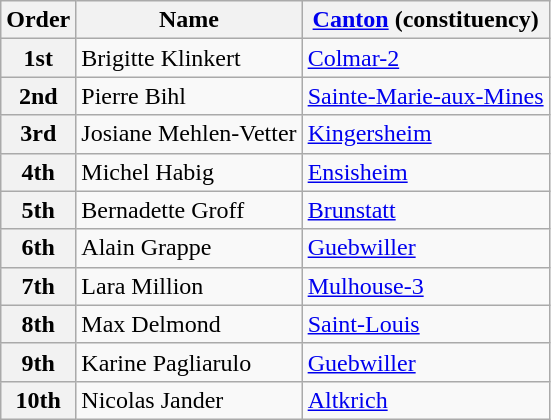<table class="wikitable">
<tr>
<th>Order</th>
<th>Name</th>
<th><a href='#'>Canton</a> (constituency)</th>
</tr>
<tr>
<th>1st</th>
<td>Brigitte Klinkert</td>
<td><a href='#'>Colmar-2</a></td>
</tr>
<tr>
<th>2nd</th>
<td>Pierre Bihl</td>
<td><a href='#'>Sainte-Marie-aux-Mines</a></td>
</tr>
<tr>
<th>3rd</th>
<td>Josiane Mehlen-Vetter</td>
<td><a href='#'>Kingersheim</a></td>
</tr>
<tr>
<th>4th</th>
<td>Michel Habig</td>
<td><a href='#'>Ensisheim</a></td>
</tr>
<tr>
<th>5th</th>
<td>Bernadette Groff</td>
<td><a href='#'>Brunstatt</a></td>
</tr>
<tr>
<th>6th</th>
<td>Alain Grappe</td>
<td><a href='#'>Guebwiller</a></td>
</tr>
<tr>
<th>7th</th>
<td>Lara Million</td>
<td><a href='#'>Mulhouse-3</a></td>
</tr>
<tr>
<th>8th</th>
<td>Max Delmond</td>
<td><a href='#'>Saint-Louis</a></td>
</tr>
<tr>
<th>9th</th>
<td>Karine Pagliarulo</td>
<td><a href='#'>Guebwiller</a></td>
</tr>
<tr>
<th>10th</th>
<td>Nicolas Jander</td>
<td><a href='#'>Altkrich</a></td>
</tr>
</table>
